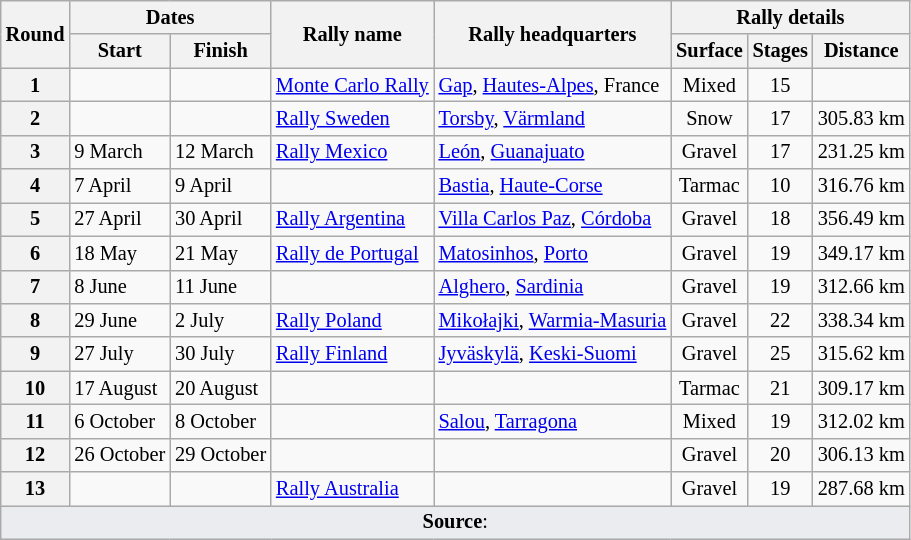<table class="wikitable" style="font-size: 85%;">
<tr>
<th rowspan="2">Round</th>
<th colspan="2">Dates</th>
<th rowspan="2">Rally name</th>
<th rowspan="2">Rally headquarters</th>
<th colspan="3">Rally details</th>
</tr>
<tr>
<th>Start</th>
<th>Finish</th>
<th>Surface</th>
<th>Stages</th>
<th>Distance</th>
</tr>
<tr>
<th>1</th>
<td></td>
<td></td>
<td> <a href='#'>Monte Carlo Rally</a></td>
<td><a href='#'>Gap</a>, <a href='#'>Hautes-Alpes</a>, France</td>
<td align=center>Mixed</td>
<td align=center>15</td>
<td align=center></td>
</tr>
<tr>
<th>2</th>
<td></td>
<td></td>
<td> <a href='#'>Rally Sweden</a></td>
<td><a href='#'>Torsby</a>, <a href='#'>Värmland</a></td>
<td align=center>Snow</td>
<td align=center>17</td>
<td align=center>305.83 km</td>
</tr>
<tr>
<th>3</th>
<td>9 March</td>
<td>12 March</td>
<td> <a href='#'>Rally Mexico</a></td>
<td><a href='#'>León</a>, <a href='#'>Guanajuato</a></td>
<td align=center>Gravel</td>
<td align=center>17</td>
<td align=center>231.25 km</td>
</tr>
<tr>
<th>4</th>
<td>7 April</td>
<td>9 April</td>
<td></td>
<td><a href='#'>Bastia</a>, <a href='#'>Haute-Corse</a></td>
<td align=center>Tarmac</td>
<td align=center>10</td>
<td align=center>316.76 km</td>
</tr>
<tr>
<th>5</th>
<td>27 April</td>
<td>30 April</td>
<td> <a href='#'>Rally Argentina</a></td>
<td><a href='#'>Villa Carlos Paz</a>, <a href='#'>Córdoba</a></td>
<td align=center>Gravel</td>
<td align=center>18</td>
<td align=center>356.49 km</td>
</tr>
<tr>
<th>6</th>
<td>18 May</td>
<td>21 May</td>
<td> <a href='#'>Rally de Portugal</a></td>
<td><a href='#'>Matosinhos</a>, <a href='#'>Porto</a></td>
<td align=center>Gravel</td>
<td align=center>19</td>
<td align=center>349.17 km</td>
</tr>
<tr>
<th>7</th>
<td>8 June</td>
<td>11 June</td>
<td></td>
<td><a href='#'>Alghero</a>, <a href='#'>Sardinia</a></td>
<td align=center>Gravel</td>
<td align=center>19</td>
<td align=center>312.66 km</td>
</tr>
<tr>
<th>8</th>
<td>29 June</td>
<td>2 July</td>
<td> <a href='#'>Rally Poland</a></td>
<td><a href='#'>Mikołajki</a>, <a href='#'>Warmia-Masuria</a></td>
<td align=center>Gravel</td>
<td align=center>22</td>
<td align=center>338.34 km</td>
</tr>
<tr>
<th>9</th>
<td>27 July</td>
<td>30 July</td>
<td> <a href='#'>Rally Finland</a></td>
<td><a href='#'>Jyväskylä</a>, <a href='#'>Keski-Suomi</a></td>
<td align=center>Gravel</td>
<td align=center>25</td>
<td align=center>315.62 km</td>
</tr>
<tr>
<th>10</th>
<td>17 August</td>
<td>20 August</td>
<td></td>
<td></td>
<td align=center>Tarmac</td>
<td align=center>21</td>
<td align=center>309.17 km</td>
</tr>
<tr>
<th>11</th>
<td>6 October</td>
<td>8 October</td>
<td></td>
<td><a href='#'>Salou</a>, <a href='#'>Tarragona</a></td>
<td align=center>Mixed</td>
<td align=center>19</td>
<td align=center>312.02 km</td>
</tr>
<tr>
<th>12</th>
<td>26 October</td>
<td>29 October</td>
<td></td>
<td></td>
<td align=center>Gravel</td>
<td align=center>20</td>
<td align=center>306.13 km</td>
</tr>
<tr>
<th>13</th>
<td></td>
<td></td>
<td> <a href='#'>Rally Australia</a></td>
<td></td>
<td align=center>Gravel</td>
<td align=center>19</td>
<td align=center>287.68 km</td>
</tr>
<tr>
<td style="background-color:#EAECF0; text-align:center" colspan="9"><strong>Source</strong>:</td>
</tr>
</table>
